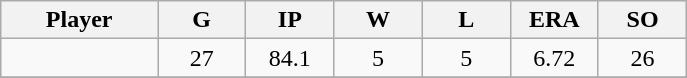<table class="wikitable sortable">
<tr>
<th bgcolor="#DDDDFF" width="16%">Player</th>
<th bgcolor="#DDDDFF" width="9%">G</th>
<th bgcolor="#DDDDFF" width="9%">IP</th>
<th bgcolor="#DDDDFF" width="9%">W</th>
<th bgcolor="#DDDDFF" width="9%">L</th>
<th bgcolor="#DDDDFF" width="9%">ERA</th>
<th bgcolor="#DDDDFF" width="9%">SO</th>
</tr>
<tr align="center">
<td></td>
<td>27</td>
<td>84.1</td>
<td>5</td>
<td>5</td>
<td>6.72</td>
<td>26</td>
</tr>
<tr align="center">
</tr>
</table>
